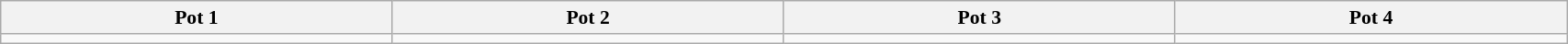<table class="wikitable centre" style="text-align:left; font-size:90%; width:90%;">
<tr>
<th width="20%">Pot 1</th>
<th width="20%">Pot 2</th>
<th width="20%">Pot 3</th>
<th width="20%">Pot 4</th>
</tr>
<tr>
<td></td>
<td></td>
<td></td>
<td></td>
</tr>
</table>
